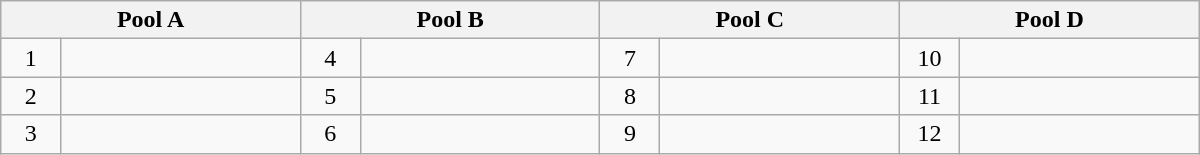<table class="wikitable" width=800>
<tr>
<th colspan=2  width=25%>Pool A</th>
<th colspan=2  width=25%>Pool B</th>
<th colspan=2  width=25%>Pool C</th>
<th colspan=2  width=25%>Pool D</th>
</tr>
<tr>
<td style="text-align:center;" width=5%>1</td>
<td></td>
<td style="text-align:center;" width=5%>4</td>
<td></td>
<td style="text-align:center;" width=5%>7</td>
<td></td>
<td style="text-align:center;" width=5%>10</td>
<td></td>
</tr>
<tr>
<td style="text-align:center;" width=5%>2</td>
<td></td>
<td style="text-align:center;" width=5%>5</td>
<td></td>
<td style="text-align:center;" width=5%>8</td>
<td></td>
<td style="text-align:center;" width=5%>11</td>
<td></td>
</tr>
<tr>
<td style="text-align:center;" width=5%>3</td>
<td></td>
<td style="text-align:center;" width=5%>6</td>
<td></td>
<td style="text-align:center;" width=5%>9</td>
<td></td>
<td style="text-align:center;" width=5%>12</td>
<td></td>
</tr>
</table>
